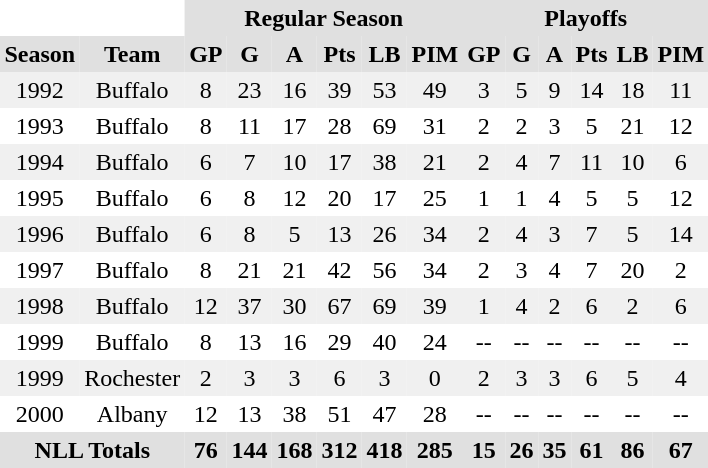<table BORDER="0" CELLPADDING="3" CELLSPACING="0">
<tr ALIGN="center" bgcolor="#e0e0e0">
<th colspan="2" bgcolor="#ffffff"> </th>
<th colspan="6">Regular Season</th>
<th colspan="6">Playoffs</th>
</tr>
<tr ALIGN="center" bgcolor="#e0e0e0">
<th>Season</th>
<th>Team</th>
<th>GP</th>
<th>G</th>
<th>A</th>
<th>Pts</th>
<th>LB</th>
<th>PIM</th>
<th>GP</th>
<th>G</th>
<th>A</th>
<th>Pts</th>
<th>LB</th>
<th>PIM</th>
</tr>
<tr ALIGN="center" bgcolor="#f0f0f0">
<td>1992</td>
<td>Buffalo</td>
<td>8</td>
<td>23</td>
<td>16</td>
<td>39</td>
<td>53</td>
<td>49</td>
<td>3</td>
<td>5</td>
<td>9</td>
<td>14</td>
<td>18</td>
<td>11</td>
</tr>
<tr ALIGN="center">
<td>1993</td>
<td>Buffalo</td>
<td>8</td>
<td>11</td>
<td>17</td>
<td>28</td>
<td>69</td>
<td>31</td>
<td>2</td>
<td>2</td>
<td>3</td>
<td>5</td>
<td>21</td>
<td>12</td>
</tr>
<tr ALIGN="center" bgcolor="#f0f0f0">
<td>1994</td>
<td>Buffalo</td>
<td>6</td>
<td>7</td>
<td>10</td>
<td>17</td>
<td>38</td>
<td>21</td>
<td>2</td>
<td>4</td>
<td>7</td>
<td>11</td>
<td>10</td>
<td>6</td>
</tr>
<tr ALIGN="center">
<td>1995</td>
<td>Buffalo</td>
<td>6</td>
<td>8</td>
<td>12</td>
<td>20</td>
<td>17</td>
<td>25</td>
<td>1</td>
<td>1</td>
<td>4</td>
<td>5</td>
<td>5</td>
<td>12</td>
</tr>
<tr ALIGN="center" bgcolor="#f0f0f0">
<td>1996</td>
<td>Buffalo</td>
<td>6</td>
<td>8</td>
<td>5</td>
<td>13</td>
<td>26</td>
<td>34</td>
<td>2</td>
<td>4</td>
<td>3</td>
<td>7</td>
<td>5</td>
<td>14</td>
</tr>
<tr ALIGN="center">
<td>1997</td>
<td>Buffalo</td>
<td>8</td>
<td>21</td>
<td>21</td>
<td>42</td>
<td>56</td>
<td>34</td>
<td>2</td>
<td>3</td>
<td>4</td>
<td>7</td>
<td>20</td>
<td>2</td>
</tr>
<tr ALIGN="center" bgcolor="#f0f0f0">
<td>1998</td>
<td>Buffalo</td>
<td>12</td>
<td>37</td>
<td>30</td>
<td>67</td>
<td>69</td>
<td>39</td>
<td>1</td>
<td>4</td>
<td>2</td>
<td>6</td>
<td>2</td>
<td>6</td>
</tr>
<tr ALIGN="center">
<td>1999</td>
<td>Buffalo</td>
<td>8</td>
<td>13</td>
<td>16</td>
<td>29</td>
<td>40</td>
<td>24</td>
<td>--</td>
<td>--</td>
<td>--</td>
<td>--</td>
<td>--</td>
<td>--</td>
</tr>
<tr ALIGN="center" bgcolor="#f0f0f0">
<td>1999</td>
<td>Rochester</td>
<td>2</td>
<td>3</td>
<td>3</td>
<td>6</td>
<td>3</td>
<td>0</td>
<td>2</td>
<td>3</td>
<td>3</td>
<td>6</td>
<td>5</td>
<td>4</td>
</tr>
<tr ALIGN="center">
<td>2000</td>
<td>Albany</td>
<td>12</td>
<td>13</td>
<td>38</td>
<td>51</td>
<td>47</td>
<td>28</td>
<td>--</td>
<td>--</td>
<td>--</td>
<td>--</td>
<td>--</td>
<td>--</td>
</tr>
<tr ALIGN="center" bgcolor="#e0e0e0">
<th colspan="2">NLL Totals</th>
<th>76</th>
<th>144</th>
<th>168</th>
<th>312</th>
<th>418</th>
<th>285</th>
<th>15</th>
<th>26</th>
<th>35</th>
<th>61</th>
<th>86</th>
<th>67</th>
</tr>
</table>
